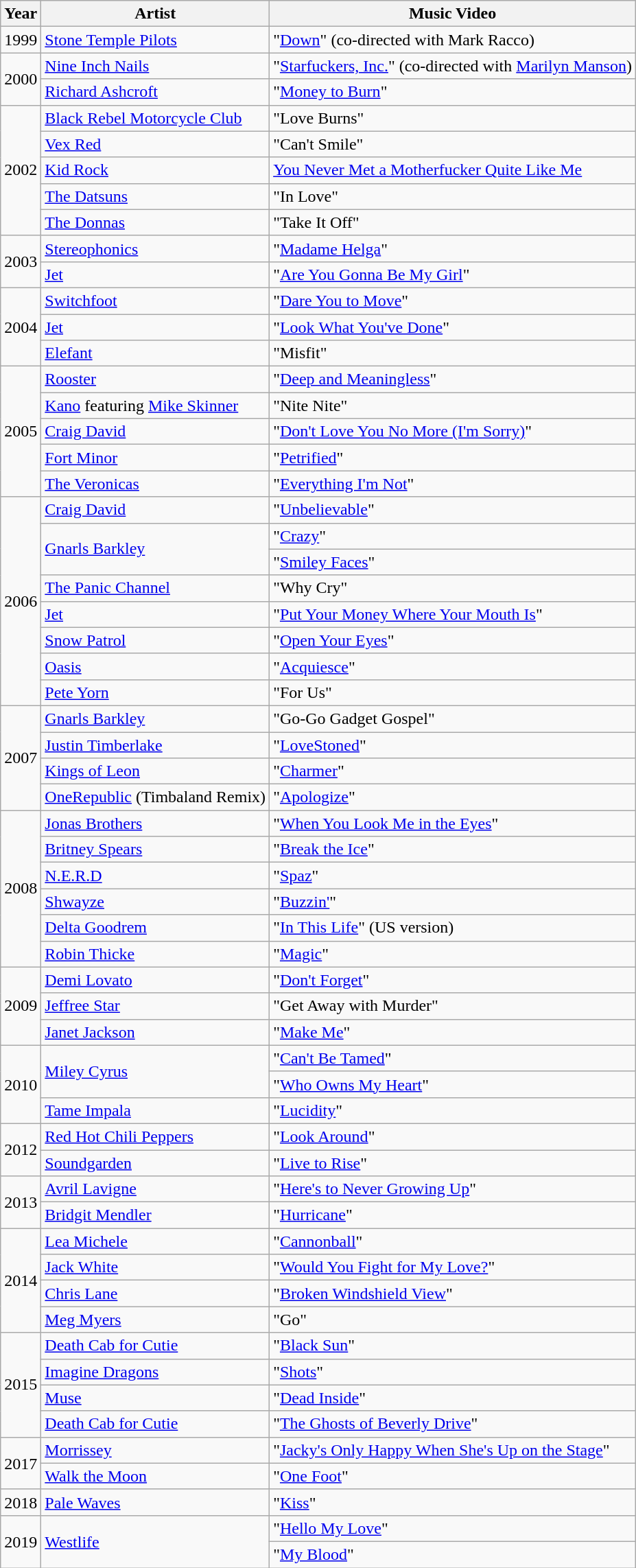<table class="wikitable">
<tr>
<th>Year</th>
<th>Artist</th>
<th>Music Video</th>
</tr>
<tr>
<td align="center" rowspan="1">1999</td>
<td><a href='#'>Stone Temple Pilots</a></td>
<td>"<a href='#'>Down</a>" (co-directed with Mark Racco)</td>
</tr>
<tr>
<td rowspan="2" align="center">2000</td>
<td><a href='#'>Nine Inch Nails</a></td>
<td>"<a href='#'>Starfuckers, Inc.</a>" (co-directed with <a href='#'>Marilyn Manson</a>)</td>
</tr>
<tr>
<td><a href='#'>Richard Ashcroft</a></td>
<td>"<a href='#'>Money to Burn</a>"</td>
</tr>
<tr>
<td rowspan="5">2002</td>
<td><a href='#'>Black Rebel Motorcycle Club</a></td>
<td>"Love Burns"</td>
</tr>
<tr>
<td><a href='#'>Vex Red</a></td>
<td>"Can't Smile"</td>
</tr>
<tr>
<td><a href='#'>Kid Rock</a></td>
<td><a href='#'>You Never Met a Motherfucker Quite Like Me</a></td>
</tr>
<tr>
<td><a href='#'>The Datsuns</a></td>
<td>"In Love"</td>
</tr>
<tr>
<td><a href='#'>The Donnas</a></td>
<td>"Take It Off"</td>
</tr>
<tr>
<td rowspan="2" align="center">2003</td>
<td><a href='#'>Stereophonics</a></td>
<td>"<a href='#'>Madame Helga</a>"</td>
</tr>
<tr>
<td><a href='#'>Jet</a></td>
<td>"<a href='#'>Are You Gonna Be My Girl</a>"</td>
</tr>
<tr>
<td rowspan="3">2004</td>
<td><a href='#'>Switchfoot</a></td>
<td>"<a href='#'>Dare You to Move</a>"</td>
</tr>
<tr>
<td><a href='#'>Jet</a></td>
<td>"<a href='#'>Look What You've Done</a>"</td>
</tr>
<tr>
<td><a href='#'>Elefant</a></td>
<td>"Misfit"</td>
</tr>
<tr>
<td rowspan="5">2005</td>
<td><a href='#'>Rooster</a></td>
<td>"<a href='#'>Deep and Meaningless</a>"</td>
</tr>
<tr>
<td><a href='#'>Kano</a> featuring <a href='#'>Mike Skinner</a></td>
<td>"Nite Nite"</td>
</tr>
<tr>
<td><a href='#'>Craig David</a></td>
<td>"<a href='#'>Don't Love You No More (I'm Sorry)</a>"</td>
</tr>
<tr>
<td><a href='#'>Fort Minor</a></td>
<td>"<a href='#'>Petrified</a>"</td>
</tr>
<tr>
<td><a href='#'>The Veronicas</a></td>
<td>"<a href='#'>Everything I'm Not</a>"</td>
</tr>
<tr>
<td rowspan="8" align="center">2006</td>
<td><a href='#'>Craig David</a></td>
<td>"<a href='#'>Unbelievable</a>"</td>
</tr>
<tr>
<td rowspan="2"><a href='#'>Gnarls Barkley</a></td>
<td>"<a href='#'>Crazy</a>"</td>
</tr>
<tr>
<td>"<a href='#'>Smiley Faces</a>"</td>
</tr>
<tr>
<td><a href='#'>The Panic Channel</a></td>
<td>"Why Cry"</td>
</tr>
<tr>
<td><a href='#'>Jet</a></td>
<td>"<a href='#'>Put Your Money Where Your Mouth Is</a>"</td>
</tr>
<tr>
<td><a href='#'>Snow Patrol</a></td>
<td>"<a href='#'>Open Your Eyes</a>"</td>
</tr>
<tr>
<td><a href='#'>Oasis</a></td>
<td>"<a href='#'>Acquiesce</a>"</td>
</tr>
<tr>
<td><a href='#'>Pete Yorn</a></td>
<td>"For Us"</td>
</tr>
<tr>
<td rowspan="4">2007</td>
<td><a href='#'>Gnarls Barkley</a></td>
<td>"Go-Go Gadget Gospel"</td>
</tr>
<tr>
<td><a href='#'>Justin Timberlake</a></td>
<td>"<a href='#'>LoveStoned</a>"</td>
</tr>
<tr>
<td><a href='#'>Kings of Leon</a></td>
<td>"<a href='#'>Charmer</a>"</td>
</tr>
<tr>
<td><a href='#'>OneRepublic</a> (Timbaland Remix)</td>
<td>"<a href='#'>Apologize</a>"</td>
</tr>
<tr>
<td align="center" rowspan="6">2008</td>
<td><a href='#'>Jonas Brothers</a></td>
<td>"<a href='#'>When You Look Me in the Eyes</a>"</td>
</tr>
<tr>
<td><a href='#'>Britney Spears</a></td>
<td>"<a href='#'>Break the Ice</a>"</td>
</tr>
<tr>
<td><a href='#'>N.E.R.D</a></td>
<td>"<a href='#'>Spaz</a>"</td>
</tr>
<tr>
<td><a href='#'>Shwayze</a></td>
<td>"<a href='#'>Buzzin'</a>"</td>
</tr>
<tr>
<td><a href='#'>Delta Goodrem</a></td>
<td>"<a href='#'>In This Life</a>" (US version)</td>
</tr>
<tr>
<td><a href='#'>Robin Thicke</a></td>
<td>"<a href='#'>Magic</a>"</td>
</tr>
<tr>
<td align="center" rowspan="3">2009</td>
<td><a href='#'>Demi Lovato</a></td>
<td>"<a href='#'>Don't Forget</a>"</td>
</tr>
<tr>
<td><a href='#'>Jeffree Star</a></td>
<td>"Get Away with Murder"</td>
</tr>
<tr>
<td><a href='#'>Janet Jackson</a></td>
<td>"<a href='#'>Make Me</a>"</td>
</tr>
<tr>
<td align="center" rowspan="3">2010</td>
<td rowspan="2"><a href='#'>Miley Cyrus</a></td>
<td>"<a href='#'>Can't Be Tamed</a>"</td>
</tr>
<tr>
<td>"<a href='#'>Who Owns My Heart</a>"</td>
</tr>
<tr>
<td><a href='#'>Tame Impala</a></td>
<td>"<a href='#'>Lucidity</a>"</td>
</tr>
<tr>
<td align="center" rowspan="2">2012</td>
<td><a href='#'>Red Hot Chili Peppers</a></td>
<td>"<a href='#'>Look Around</a>"</td>
</tr>
<tr>
<td><a href='#'>Soundgarden</a></td>
<td>"<a href='#'>Live to Rise</a>"</td>
</tr>
<tr>
<td align="center" rowspan="2">2013</td>
<td><a href='#'>Avril Lavigne</a></td>
<td>"<a href='#'>Here's to Never Growing Up</a>"</td>
</tr>
<tr>
<td><a href='#'>Bridgit Mendler</a></td>
<td>"<a href='#'>Hurricane</a>"</td>
</tr>
<tr>
<td align="center" rowspan="4">2014</td>
<td><a href='#'>Lea Michele</a></td>
<td>"<a href='#'>Cannonball</a>"</td>
</tr>
<tr>
<td><a href='#'>Jack White</a></td>
<td>"<a href='#'>Would You Fight for My Love?</a>"</td>
</tr>
<tr>
<td><a href='#'>Chris Lane</a></td>
<td>"<a href='#'>Broken Windshield View</a>"</td>
</tr>
<tr>
<td><a href='#'>Meg Myers</a></td>
<td>"Go"</td>
</tr>
<tr>
<td align="center" rowspan="4">2015</td>
<td><a href='#'>Death Cab for Cutie</a></td>
<td>"<a href='#'>Black Sun</a>"</td>
</tr>
<tr>
<td><a href='#'>Imagine Dragons</a></td>
<td>"<a href='#'>Shots</a>"</td>
</tr>
<tr>
<td><a href='#'>Muse</a></td>
<td>"<a href='#'>Dead Inside</a>"</td>
</tr>
<tr>
<td><a href='#'>Death Cab for Cutie</a></td>
<td>"<a href='#'>The Ghosts of Beverly Drive</a>"</td>
</tr>
<tr>
<td rowspan="2" align="center">2017</td>
<td><a href='#'>Morrissey</a></td>
<td>"<a href='#'>Jacky's Only Happy When She's Up on the Stage</a>"</td>
</tr>
<tr>
<td><a href='#'>Walk the Moon</a></td>
<td>"<a href='#'>One Foot</a>"</td>
</tr>
<tr>
<td rowspan="1" align="center">2018</td>
<td><a href='#'>Pale Waves</a></td>
<td>"<a href='#'>Kiss</a>"</td>
</tr>
<tr>
<td rowspan="2" align="center">2019</td>
<td rowspan="2"><a href='#'>Westlife</a></td>
<td>"<a href='#'>Hello My Love</a>"</td>
</tr>
<tr>
<td>"<a href='#'>My Blood</a>"</td>
</tr>
</table>
